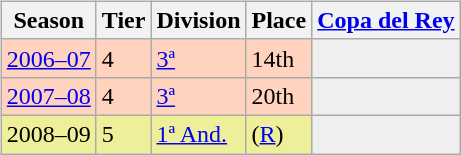<table>
<tr>
<td valign="top" width=0%><br><table class="wikitable">
<tr style="background:#f0f6fa;">
<th>Season</th>
<th>Tier</th>
<th>Division</th>
<th>Place</th>
<th><a href='#'>Copa del Rey</a></th>
</tr>
<tr>
<td style="background:#FFD3BD;"><a href='#'>2006–07</a></td>
<td style="background:#FFD3BD;">4</td>
<td style="background:#FFD3BD;"><a href='#'>3ª</a></td>
<td style="background:#FFD3BD;">14th</td>
<th style="background:#efefef;"></th>
</tr>
<tr>
<td style="background:#FFD3BD;"><a href='#'>2007–08</a></td>
<td style="background:#FFD3BD;">4</td>
<td style="background:#FFD3BD;"><a href='#'>3ª</a></td>
<td style="background:#FFD3BD;">20th</td>
<th style="background:#efefef;"></th>
</tr>
<tr>
<td style="background:#EFEF99;">2008–09</td>
<td style="background:#EFEF99;">5</td>
<td style="background:#EFEF99;"><a href='#'>1ª And.</a></td>
<td style="background:#EFEF99;">(<a href='#'>R</a>)</td>
<th style="background:#efefef;"></th>
</tr>
</table>
</td>
</tr>
</table>
